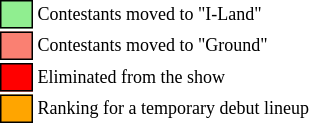<table class="toccolours" style="font-size: 75%; white-space: nowrap;">
<tr>
<td style="background:#90EE90; border: 1px solid black;">      </td>
<td>Contestants moved to "I-Land"</td>
</tr>
<tr>
<td style="background:salmon; border: 1px solid black;">      </td>
<td>Contestants moved to "Ground"</td>
</tr>
<tr>
<td style="background:red; border: 1px solid black;">      </td>
<td>Eliminated from the show</td>
</tr>
<tr>
<td style="background:orange; border: 1px solid black;">      </td>
<td>Ranking for a temporary debut lineup</td>
</tr>
</table>
